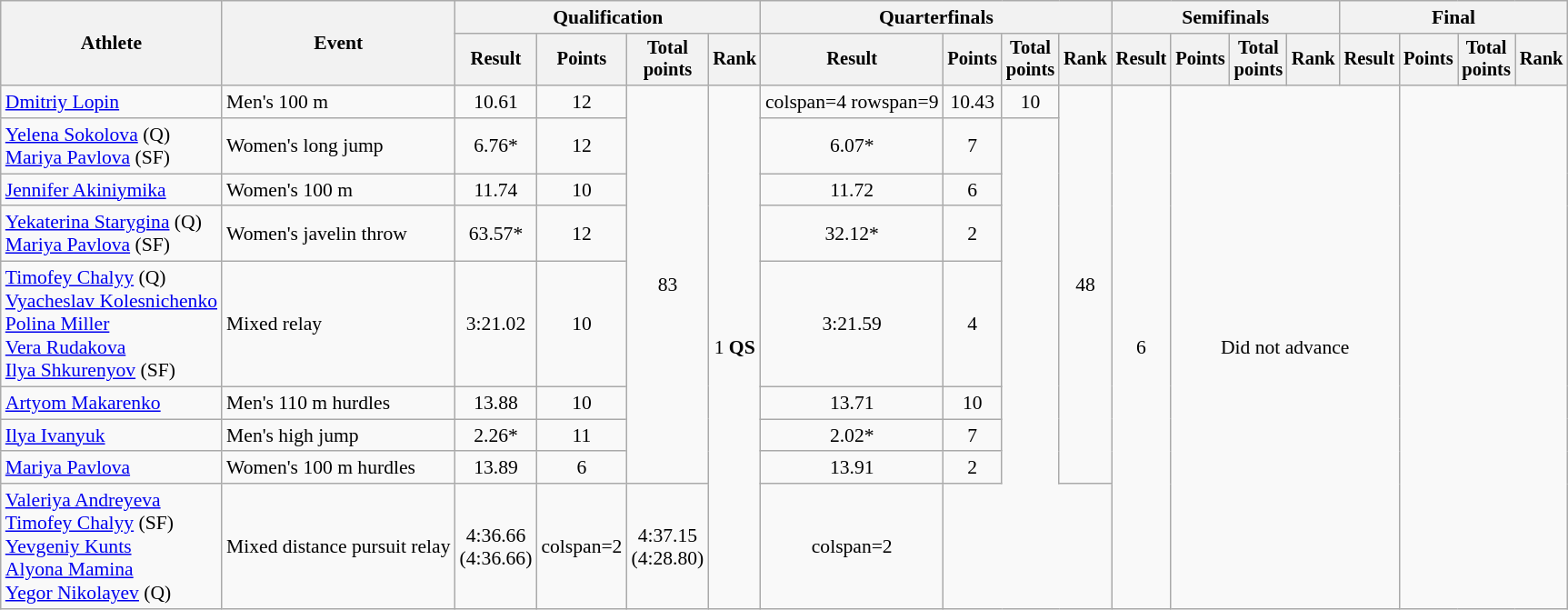<table class="wikitable" style="text-align:center; font-size:90%">
<tr>
<th rowspan=2>Athlete</th>
<th rowspan=2>Event</th>
<th colspan=4>Qualification</th>
<th colspan=4>Quarterfinals</th>
<th colspan=4>Semifinals</th>
<th colspan=4>Final</th>
</tr>
<tr style="font-size:95%">
<th>Result</th>
<th>Points</th>
<th>Total<br>points</th>
<th>Rank</th>
<th>Result</th>
<th>Points</th>
<th>Total<br>points</th>
<th>Rank</th>
<th>Result</th>
<th>Points</th>
<th>Total<br>points</th>
<th>Rank</th>
<th>Result</th>
<th>Points</th>
<th>Total<br>points</th>
<th>Rank</th>
</tr>
<tr>
<td align=left><a href='#'>Dmitriy Lopin</a></td>
<td align=left>Men's 100 m</td>
<td>10.61</td>
<td>12</td>
<td rowspan=8>83</td>
<td rowspan=9>1 <strong>QS</strong></td>
<td>colspan=4 rowspan=9 </td>
<td>10.43</td>
<td>10</td>
<td rowspan=8>48</td>
<td rowspan=9>6</td>
<td colspan=4 rowspan=9>Did not advance</td>
</tr>
<tr>
<td align=left><a href='#'>Yelena Sokolova</a> (Q)<br><a href='#'>Mariya Pavlova</a> (SF)</td>
<td align=left>Women's long jump</td>
<td>6.76*</td>
<td>12</td>
<td>6.07*</td>
<td>7</td>
</tr>
<tr>
<td align=left><a href='#'>Jennifer Akiniymika</a></td>
<td align=left>Women's 100 m</td>
<td>11.74</td>
<td>10</td>
<td>11.72</td>
<td>6</td>
</tr>
<tr>
<td align=left><a href='#'>Yekaterina Starygina</a> (Q)<br><a href='#'>Mariya Pavlova</a> (SF)</td>
<td align=left>Women's javelin throw</td>
<td>63.57*</td>
<td>12</td>
<td>32.12*</td>
<td>2</td>
</tr>
<tr>
<td align=left><a href='#'>Timofey Chalyy</a> (Q)<br><a href='#'>Vyacheslav Kolesnichenko</a><br><a href='#'>Polina Miller</a><br><a href='#'>Vera Rudakova</a><br><a href='#'>Ilya Shkurenyov</a> (SF)</td>
<td align=left>Mixed  relay</td>
<td>3:21.02</td>
<td>10</td>
<td>3:21.59</td>
<td>4</td>
</tr>
<tr>
<td align=left><a href='#'>Artyom Makarenko</a></td>
<td align=left>Men's 110 m hurdles</td>
<td>13.88</td>
<td>10</td>
<td>13.71</td>
<td>10</td>
</tr>
<tr>
<td align=left><a href='#'>Ilya Ivanyuk</a></td>
<td align=left>Men's high jump</td>
<td>2.26*</td>
<td>11</td>
<td>2.02*</td>
<td>7</td>
</tr>
<tr>
<td align=left><a href='#'>Mariya Pavlova</a></td>
<td align=left>Women's 100 m hurdles</td>
<td>13.89</td>
<td>6</td>
<td>13.91</td>
<td>2</td>
</tr>
<tr>
<td align=left><a href='#'>Valeriya Andreyeva</a><br><a href='#'>Timofey Chalyy</a> (SF)<br><a href='#'>Yevgeniy Kunts</a><br><a href='#'>Alyona Mamina</a><br><a href='#'>Yegor Nikolayev</a> (Q)</td>
<td align=left>Mixed distance pursuit relay</td>
<td>4:36.66<br>(4:36.66)</td>
<td>colspan=2 </td>
<td>4:37.15<br>(4:28.80)</td>
<td>colspan=2 </td>
</tr>
</table>
